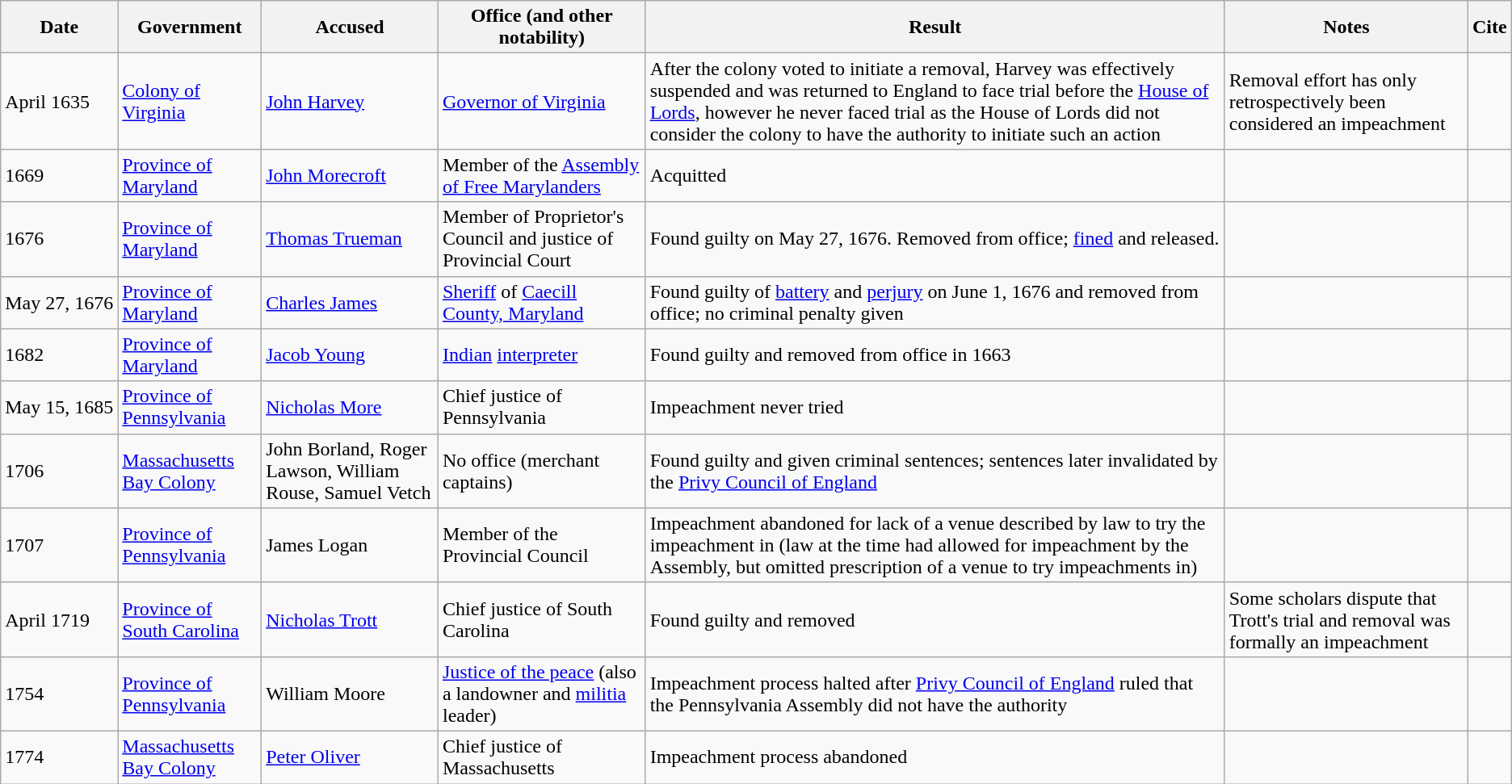<table class="wikitable">
<tr>
<th>Date</th>
<th>Government</th>
<th>Accused</th>
<th>Office (and other notability)</th>
<th>Result</th>
<th>Notes</th>
<th>Cite</th>
</tr>
<tr>
<td style="white-space: nowrap;">April 1635</td>
<td><a href='#'>Colony of Virginia</a></td>
<td><a href='#'>John Harvey</a></td>
<td><a href='#'>Governor of Virginia</a></td>
<td>After the colony voted to initiate a removal, Harvey was effectively suspended and was returned to England to face trial before the <a href='#'>House of Lords</a>, however he never faced trial as the House of Lords did not consider the colony to have the authority to initiate such an action</td>
<td>Removal effort has only retrospectively been considered an impeachment</td>
<td></td>
</tr>
<tr>
<td style="white-space: nowrap;">1669</td>
<td><a href='#'>Province of Maryland</a></td>
<td><a href='#'>John Morecroft</a></td>
<td>Member of the <a href='#'>Assembly of Free Marylanders</a></td>
<td>Acquitted</td>
<td></td>
<td></td>
</tr>
<tr>
<td style="white-space: nowrap;">1676</td>
<td><a href='#'>Province of Maryland</a></td>
<td><a href='#'>Thomas Trueman</a></td>
<td>Member of Proprietor's Council and justice of Provincial Court</td>
<td>Found guilty on May 27, 1676. Removed from office; <a href='#'>fined</a> and released.</td>
<td></td>
<td></td>
</tr>
<tr>
<td style="white-space: nowrap;">May 27, 1676</td>
<td><a href='#'>Province of Maryland</a></td>
<td><a href='#'>Charles James</a></td>
<td><a href='#'>Sheriff</a> of <a href='#'>Caecill County, Maryland</a></td>
<td>Found guilty of <a href='#'>battery</a> and <a href='#'>perjury</a> on June 1, 1676 and removed from office; no criminal penalty given</td>
<td></td>
<td></td>
</tr>
<tr>
<td style="white-space: nowrap;">1682</td>
<td><a href='#'>Province of Maryland</a></td>
<td><a href='#'>Jacob Young</a></td>
<td><a href='#'>Indian</a> <a href='#'>interpreter</a></td>
<td>Found guilty and removed from office in 1663</td>
<td></td>
<td></td>
</tr>
<tr>
<td style="white-space: nowrap;">May 15, 1685</td>
<td><a href='#'>Province of Pennsylvania</a></td>
<td><a href='#'>Nicholas More</a></td>
<td>Chief justice of Pennsylvania</td>
<td>Impeachment never tried</td>
<td></td>
<td></td>
</tr>
<tr>
<td style="white-space: nowrap;">1706</td>
<td><a href='#'>Massachusetts Bay Colony</a></td>
<td>John Borland, Roger Lawson, William Rouse, Samuel Vetch</td>
<td>No office (merchant captains)</td>
<td>Found guilty and given criminal sentences; sentences later invalidated by the <a href='#'>Privy Council of England</a></td>
<td></td>
<td></td>
</tr>
<tr>
<td style="white-space: nowrap;">1707</td>
<td><a href='#'>Province of Pennsylvania</a></td>
<td>James Logan</td>
<td>Member of the Provincial Council</td>
<td>Impeachment abandoned for lack of a venue described by law to try the impeachment in (law at the time had allowed for impeachment by the Assembly, but omitted prescription of a venue to try impeachments in)</td>
<td></td>
<td></td>
</tr>
<tr>
<td style="white-space: nowrap;">April 1719</td>
<td><a href='#'>Province of South Carolina</a></td>
<td><a href='#'>Nicholas Trott</a></td>
<td>Chief justice of South Carolina</td>
<td>Found guilty and removed</td>
<td>Some scholars dispute that Trott's trial and removal was formally an impeachment</td>
<td></td>
</tr>
<tr>
<td style="white-space: nowrap;">1754</td>
<td><a href='#'>Province of Pennsylvania</a></td>
<td>William Moore</td>
<td><a href='#'>Justice of the peace</a> (also a landowner and <a href='#'>militia</a> leader)</td>
<td>Impeachment process halted after <a href='#'>Privy Council of England</a> ruled that the Pennsylvania Assembly did not have the authority</td>
<td></td>
<td></td>
</tr>
<tr>
<td style="white-space: nowrap;">1774</td>
<td><a href='#'>Massachusetts Bay Colony</a></td>
<td><a href='#'>Peter Oliver</a></td>
<td>Chief justice of Massachusetts</td>
<td>Impeachment process abandoned</td>
<td></td>
<td></td>
</tr>
</table>
